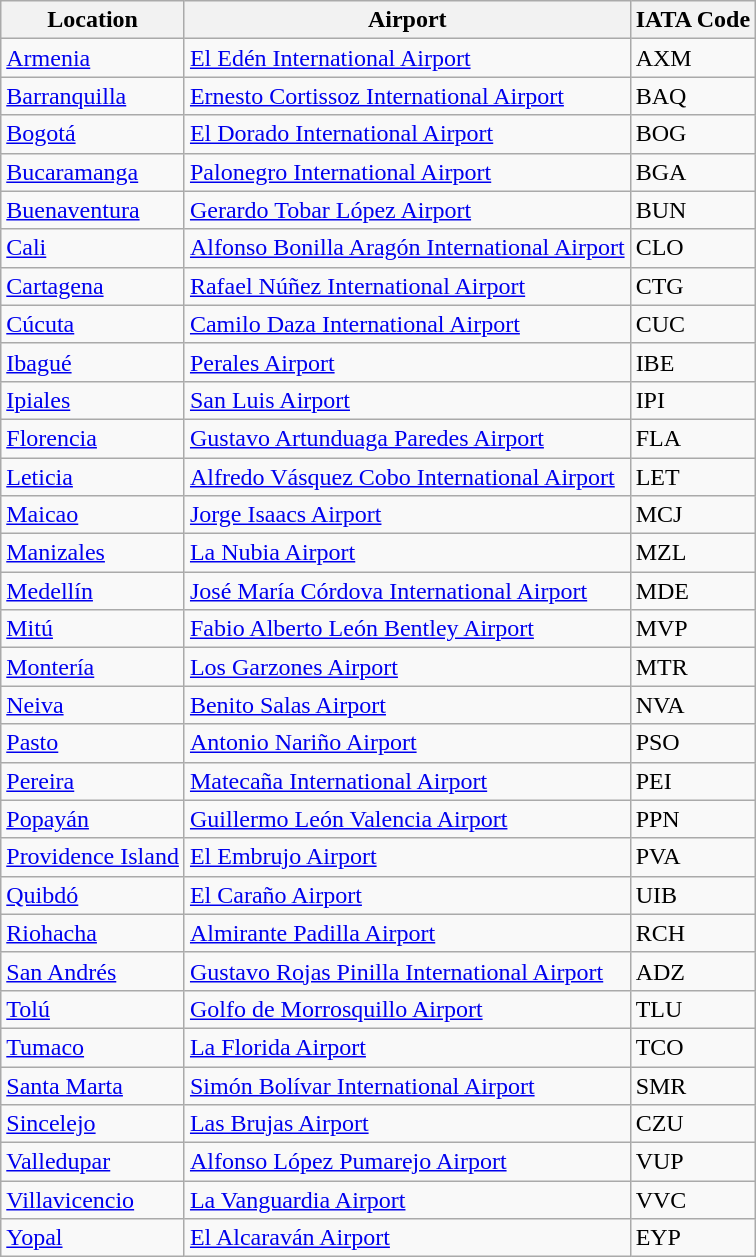<table class="wikitable sortable">
<tr>
<th>Location</th>
<th>Airport</th>
<th>IATA Code</th>
</tr>
<tr>
<td><a href='#'>Armenia</a></td>
<td><a href='#'>El Edén International Airport</a></td>
<td>AXM</td>
</tr>
<tr>
<td><a href='#'>Barranquilla</a></td>
<td><a href='#'>Ernesto Cortissoz International Airport</a></td>
<td>BAQ</td>
</tr>
<tr>
<td><a href='#'>Bogotá</a></td>
<td><a href='#'>El Dorado International Airport</a></td>
<td>BOG</td>
</tr>
<tr>
<td><a href='#'>Bucaramanga</a></td>
<td><a href='#'>Palonegro International Airport</a></td>
<td>BGA</td>
</tr>
<tr>
<td><a href='#'>Buenaventura</a></td>
<td><a href='#'>Gerardo Tobar López Airport</a></td>
<td>BUN</td>
</tr>
<tr>
<td><a href='#'>Cali</a></td>
<td><a href='#'>Alfonso Bonilla Aragón International Airport</a></td>
<td>CLO</td>
</tr>
<tr>
<td><a href='#'>Cartagena</a></td>
<td><a href='#'>Rafael Núñez International Airport</a></td>
<td>CTG</td>
</tr>
<tr>
<td><a href='#'>Cúcuta</a></td>
<td><a href='#'>Camilo Daza International Airport</a></td>
<td>CUC</td>
</tr>
<tr>
<td><a href='#'>Ibagué</a></td>
<td><a href='#'>Perales Airport</a></td>
<td>IBE</td>
</tr>
<tr>
<td><a href='#'>Ipiales</a></td>
<td><a href='#'>San Luis Airport</a></td>
<td>IPI</td>
</tr>
<tr>
<td><a href='#'>Florencia</a></td>
<td><a href='#'>Gustavo Artunduaga Paredes Airport</a></td>
<td>FLA</td>
</tr>
<tr>
<td><a href='#'>Leticia</a></td>
<td><a href='#'>Alfredo Vásquez Cobo International Airport</a></td>
<td>LET</td>
</tr>
<tr>
<td><a href='#'>Maicao</a></td>
<td><a href='#'>Jorge Isaacs Airport</a></td>
<td>MCJ</td>
</tr>
<tr>
<td><a href='#'>Manizales</a></td>
<td><a href='#'>La Nubia Airport</a></td>
<td>MZL</td>
</tr>
<tr>
<td><a href='#'>Medellín</a></td>
<td><a href='#'>José María Córdova International Airport</a></td>
<td>MDE</td>
</tr>
<tr>
<td><a href='#'>Mitú</a></td>
<td><a href='#'>Fabio Alberto León Bentley Airport</a></td>
<td>MVP</td>
</tr>
<tr>
<td><a href='#'>Montería</a></td>
<td><a href='#'>Los Garzones Airport</a></td>
<td>MTR</td>
</tr>
<tr>
<td><a href='#'>Neiva</a></td>
<td><a href='#'>Benito Salas Airport</a></td>
<td>NVA</td>
</tr>
<tr>
<td><a href='#'>Pasto</a></td>
<td><a href='#'>Antonio Nariño Airport</a></td>
<td>PSO</td>
</tr>
<tr>
<td><a href='#'>Pereira</a></td>
<td><a href='#'>Matecaña International Airport</a></td>
<td>PEI</td>
</tr>
<tr>
<td><a href='#'>Popayán</a></td>
<td><a href='#'>Guillermo León Valencia Airport</a></td>
<td>PPN</td>
</tr>
<tr>
<td><a href='#'>Providence Island</a></td>
<td><a href='#'>El Embrujo Airport</a></td>
<td>PVA</td>
</tr>
<tr>
<td><a href='#'>Quibdó</a></td>
<td><a href='#'>El Caraño Airport</a></td>
<td>UIB</td>
</tr>
<tr>
<td><a href='#'>Riohacha</a></td>
<td><a href='#'>Almirante Padilla Airport</a></td>
<td>RCH</td>
</tr>
<tr>
<td><a href='#'>San Andrés</a></td>
<td><a href='#'>Gustavo Rojas Pinilla International Airport</a></td>
<td>ADZ</td>
</tr>
<tr>
<td><a href='#'>Tolú</a></td>
<td><a href='#'>Golfo de Morrosquillo Airport</a></td>
<td>TLU</td>
</tr>
<tr>
<td><a href='#'>Tumaco</a></td>
<td><a href='#'>La Florida Airport</a></td>
<td>TCO</td>
</tr>
<tr>
<td><a href='#'>Santa Marta</a></td>
<td><a href='#'>Simón Bolívar International Airport</a></td>
<td>SMR</td>
</tr>
<tr>
<td><a href='#'>Sincelejo</a></td>
<td><a href='#'>Las Brujas Airport</a></td>
<td>CZU</td>
</tr>
<tr>
<td><a href='#'>Valledupar</a></td>
<td><a href='#'>Alfonso López Pumarejo Airport</a></td>
<td>VUP</td>
</tr>
<tr>
<td><a href='#'>Villavicencio</a></td>
<td><a href='#'>La Vanguardia Airport</a></td>
<td>VVC</td>
</tr>
<tr>
<td><a href='#'>Yopal</a></td>
<td><a href='#'>El Alcaraván Airport</a></td>
<td>EYP</td>
</tr>
</table>
